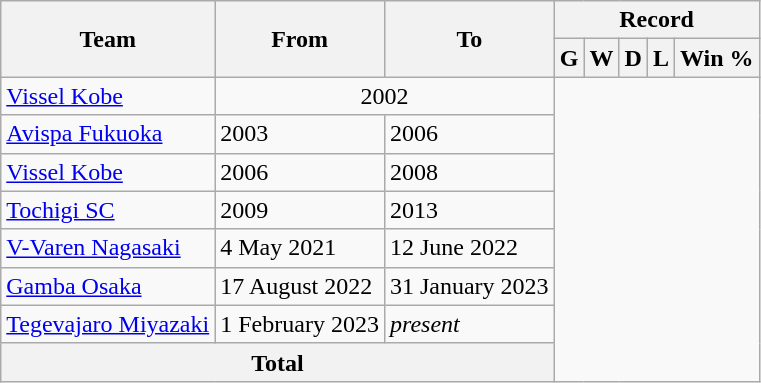<table class="wikitable" style="text-align: center">
<tr>
<th rowspan="2">Team</th>
<th rowspan="2">From</th>
<th rowspan="2">To</th>
<th colspan="5">Record</th>
</tr>
<tr>
<th>G</th>
<th>W</th>
<th>D</th>
<th>L</th>
<th>Win %</th>
</tr>
<tr>
<td align="left"><a href='#'>Vissel Kobe</a></td>
<td colspan=2 align="center">2002<br></td>
</tr>
<tr>
<td align="left"><a href='#'>Avispa Fukuoka</a></td>
<td align="left">2003</td>
<td align="left">2006<br></td>
</tr>
<tr>
<td align="left"><a href='#'>Vissel Kobe</a></td>
<td align="left">2006</td>
<td align="left">2008<br></td>
</tr>
<tr>
<td align="left"><a href='#'>Tochigi SC</a></td>
<td align="left">2009</td>
<td align="left">2013<br></td>
</tr>
<tr>
<td align="left"><a href='#'>V-Varen Nagasaki</a></td>
<td align="left">4 May 2021</td>
<td align="left">12 June 2022<br></td>
</tr>
<tr>
<td align="left"><a href='#'>Gamba Osaka</a></td>
<td align="left">17 August 2022</td>
<td align="left">31 January 2023<br></td>
</tr>
<tr>
<td align="left"><a href='#'>Tegevajaro Miyazaki</a></td>
<td align="left">1 February 2023</td>
<td align="left"><em>present</em><br></td>
</tr>
<tr>
<th colspan="3">Total<br></th>
</tr>
</table>
